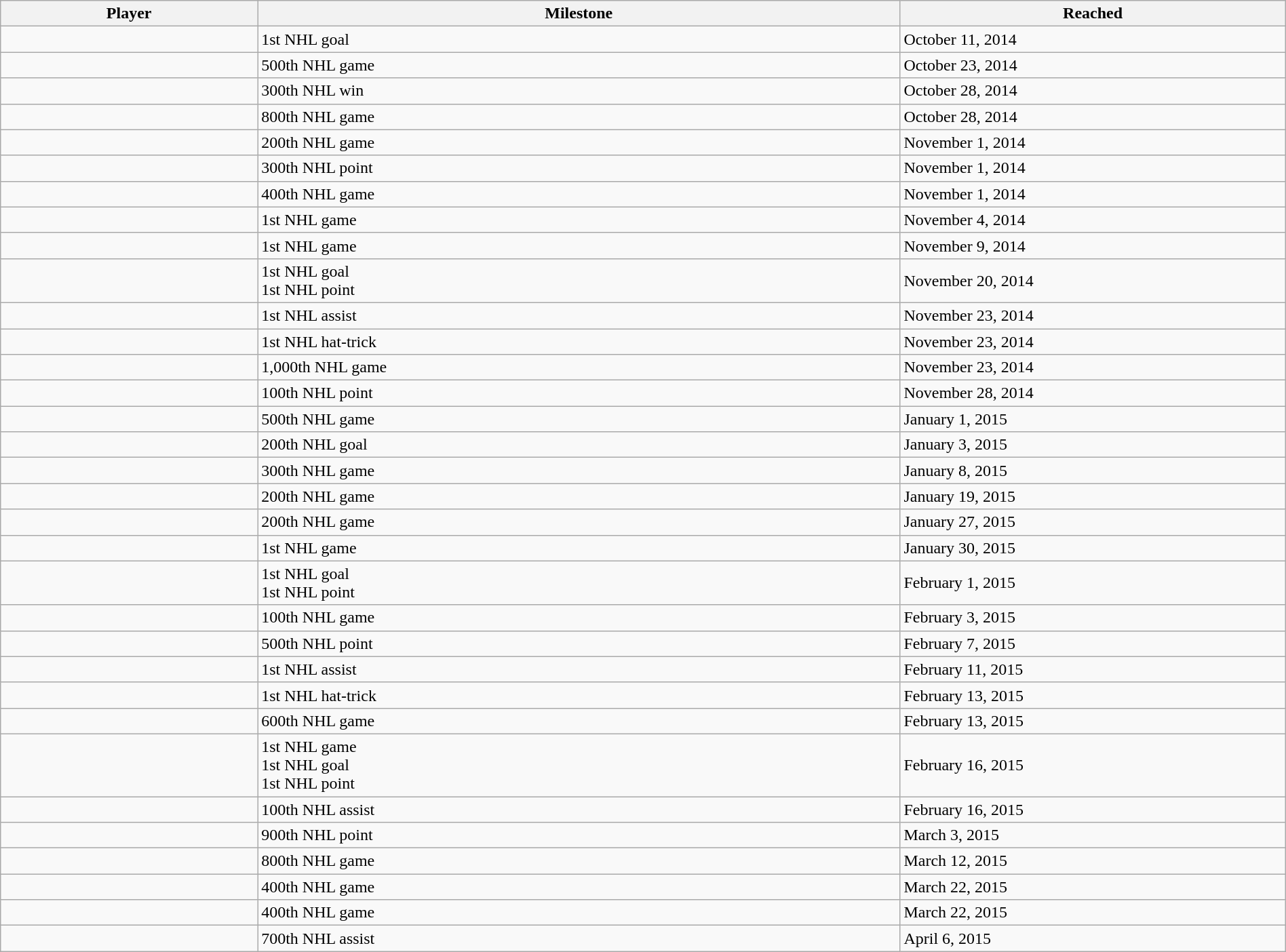<table class="wikitable sortable" style="width:100%;">
<tr align=center>
<th style="width:20%;">Player</th>
<th style="width:50%;">Milestone</th>
<th style="width:30%;" data-sort-type="date">Reached</th>
</tr>
<tr>
<td></td>
<td>1st NHL goal</td>
<td>October 11, 2014</td>
</tr>
<tr>
<td></td>
<td>500th NHL game</td>
<td>October 23, 2014</td>
</tr>
<tr>
<td></td>
<td>300th NHL win</td>
<td>October 28, 2014</td>
</tr>
<tr>
<td></td>
<td>800th NHL game</td>
<td>October 28, 2014</td>
</tr>
<tr>
<td></td>
<td>200th NHL game</td>
<td>November 1, 2014</td>
</tr>
<tr>
<td></td>
<td>300th NHL point</td>
<td>November 1, 2014</td>
</tr>
<tr>
<td></td>
<td>400th NHL game</td>
<td>November 1, 2014</td>
</tr>
<tr>
<td></td>
<td>1st NHL game</td>
<td>November 4, 2014</td>
</tr>
<tr>
<td></td>
<td>1st NHL game</td>
<td>November 9, 2014</td>
</tr>
<tr>
<td></td>
<td>1st NHL goal<br>1st NHL point</td>
<td>November 20, 2014</td>
</tr>
<tr>
<td></td>
<td>1st NHL assist</td>
<td>November 23, 2014</td>
</tr>
<tr>
<td></td>
<td>1st NHL hat-trick</td>
<td>November 23, 2014</td>
</tr>
<tr>
<td></td>
<td>1,000th NHL game</td>
<td>November 23, 2014</td>
</tr>
<tr>
<td></td>
<td>100th NHL point</td>
<td>November 28, 2014</td>
</tr>
<tr>
<td></td>
<td>500th NHL game</td>
<td>January 1, 2015</td>
</tr>
<tr>
<td></td>
<td>200th NHL goal</td>
<td>January 3, 2015</td>
</tr>
<tr>
<td></td>
<td>300th NHL game</td>
<td>January 8, 2015</td>
</tr>
<tr>
<td></td>
<td>200th NHL game</td>
<td>January 19, 2015</td>
</tr>
<tr>
<td></td>
<td>200th NHL game</td>
<td>January 27, 2015</td>
</tr>
<tr>
<td></td>
<td>1st NHL game</td>
<td>January 30, 2015</td>
</tr>
<tr>
<td></td>
<td>1st NHL goal<br>1st NHL point</td>
<td>February 1, 2015</td>
</tr>
<tr>
<td></td>
<td>100th NHL game</td>
<td>February 3, 2015</td>
</tr>
<tr>
<td></td>
<td>500th NHL point</td>
<td>February 7, 2015</td>
</tr>
<tr>
<td></td>
<td>1st NHL assist</td>
<td>February 11, 2015</td>
</tr>
<tr>
<td></td>
<td>1st NHL hat-trick</td>
<td>February 13, 2015</td>
</tr>
<tr>
<td></td>
<td>600th NHL game</td>
<td>February 13, 2015</td>
</tr>
<tr>
<td></td>
<td>1st NHL game<br>1st NHL goal<br>1st NHL point</td>
<td>February 16, 2015</td>
</tr>
<tr>
<td></td>
<td>100th NHL assist</td>
<td>February 16, 2015</td>
</tr>
<tr>
<td></td>
<td>900th NHL point</td>
<td>March 3, 2015</td>
</tr>
<tr>
<td></td>
<td>800th NHL game</td>
<td>March 12, 2015</td>
</tr>
<tr>
<td></td>
<td>400th NHL game</td>
<td>March 22, 2015</td>
</tr>
<tr>
<td></td>
<td>400th NHL game</td>
<td>March 22, 2015</td>
</tr>
<tr>
<td></td>
<td>700th NHL assist</td>
<td>April 6, 2015</td>
</tr>
</table>
